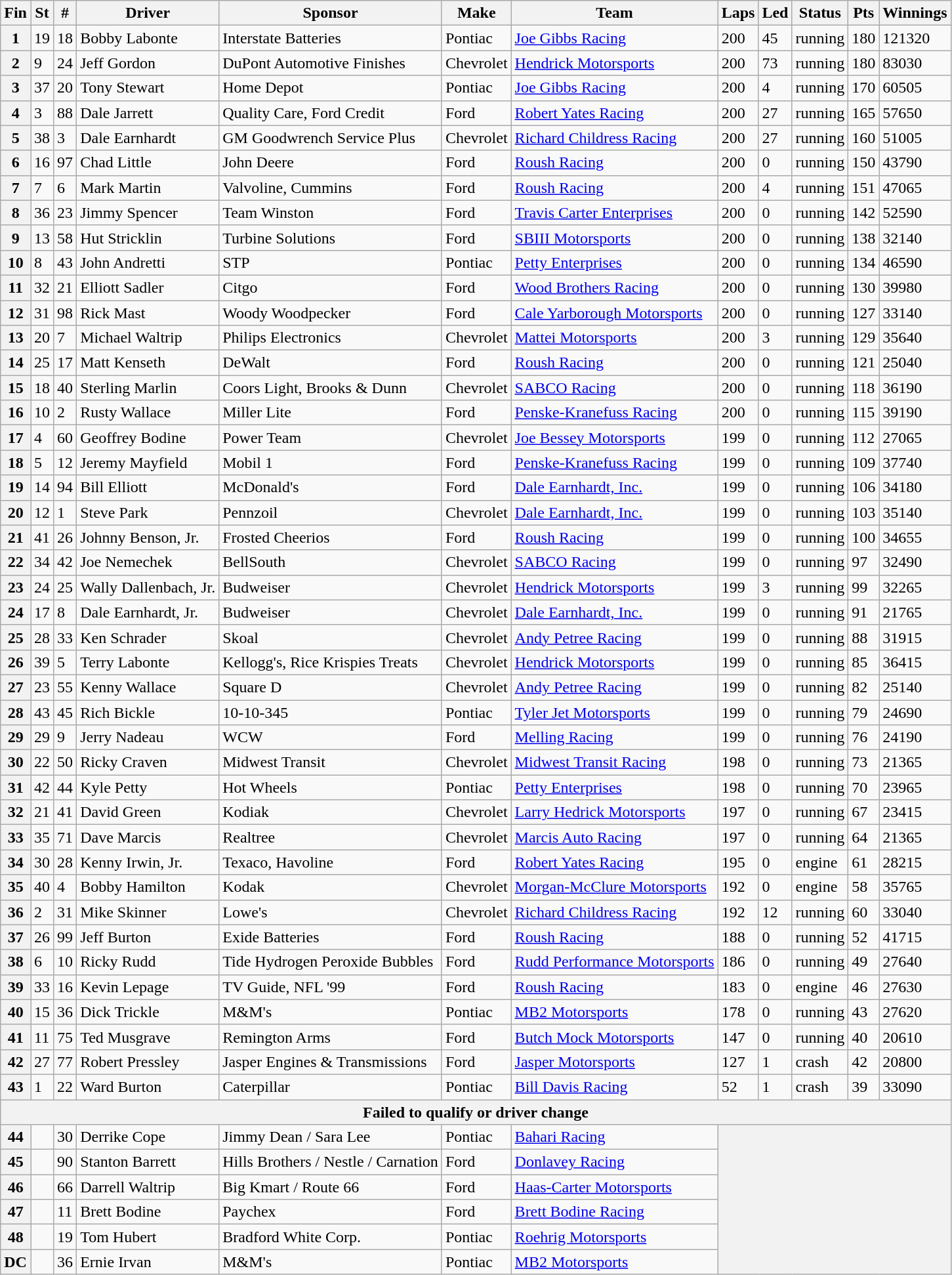<table class="wikitable">
<tr>
<th>Fin</th>
<th>St</th>
<th>#</th>
<th>Driver</th>
<th>Sponsor</th>
<th>Make</th>
<th>Team</th>
<th>Laps</th>
<th>Led</th>
<th>Status</th>
<th>Pts</th>
<th>Winnings</th>
</tr>
<tr>
<th>1</th>
<td>19</td>
<td>18</td>
<td>Bobby Labonte</td>
<td>Interstate Batteries</td>
<td>Pontiac</td>
<td><a href='#'>Joe Gibbs Racing</a></td>
<td>200</td>
<td>45</td>
<td>running</td>
<td>180</td>
<td>121320</td>
</tr>
<tr>
<th>2</th>
<td>9</td>
<td>24</td>
<td>Jeff Gordon</td>
<td>DuPont Automotive Finishes</td>
<td>Chevrolet</td>
<td><a href='#'>Hendrick Motorsports</a></td>
<td>200</td>
<td>73</td>
<td>running</td>
<td>180</td>
<td>83030</td>
</tr>
<tr>
<th>3</th>
<td>37</td>
<td>20</td>
<td>Tony Stewart</td>
<td>Home Depot</td>
<td>Pontiac</td>
<td><a href='#'>Joe Gibbs Racing</a></td>
<td>200</td>
<td>4</td>
<td>running</td>
<td>170</td>
<td>60505</td>
</tr>
<tr>
<th>4</th>
<td>3</td>
<td>88</td>
<td>Dale Jarrett</td>
<td>Quality Care, Ford Credit</td>
<td>Ford</td>
<td><a href='#'>Robert Yates Racing</a></td>
<td>200</td>
<td>27</td>
<td>running</td>
<td>165</td>
<td>57650</td>
</tr>
<tr>
<th>5</th>
<td>38</td>
<td>3</td>
<td>Dale Earnhardt</td>
<td>GM Goodwrench Service Plus</td>
<td>Chevrolet</td>
<td><a href='#'>Richard Childress Racing</a></td>
<td>200</td>
<td>27</td>
<td>running</td>
<td>160</td>
<td>51005</td>
</tr>
<tr>
<th>6</th>
<td>16</td>
<td>97</td>
<td>Chad Little</td>
<td>John Deere</td>
<td>Ford</td>
<td><a href='#'>Roush Racing</a></td>
<td>200</td>
<td>0</td>
<td>running</td>
<td>150</td>
<td>43790</td>
</tr>
<tr>
<th>7</th>
<td>7</td>
<td>6</td>
<td>Mark Martin</td>
<td>Valvoline, Cummins</td>
<td>Ford</td>
<td><a href='#'>Roush Racing</a></td>
<td>200</td>
<td>4</td>
<td>running</td>
<td>151</td>
<td>47065</td>
</tr>
<tr>
<th>8</th>
<td>36</td>
<td>23</td>
<td>Jimmy Spencer</td>
<td>Team Winston</td>
<td>Ford</td>
<td><a href='#'>Travis Carter Enterprises</a></td>
<td>200</td>
<td>0</td>
<td>running</td>
<td>142</td>
<td>52590</td>
</tr>
<tr>
<th>9</th>
<td>13</td>
<td>58</td>
<td>Hut Stricklin</td>
<td>Turbine Solutions</td>
<td>Ford</td>
<td><a href='#'>SBIII Motorsports</a></td>
<td>200</td>
<td>0</td>
<td>running</td>
<td>138</td>
<td>32140</td>
</tr>
<tr>
<th>10</th>
<td>8</td>
<td>43</td>
<td>John Andretti</td>
<td>STP</td>
<td>Pontiac</td>
<td><a href='#'>Petty Enterprises</a></td>
<td>200</td>
<td>0</td>
<td>running</td>
<td>134</td>
<td>46590</td>
</tr>
<tr>
<th>11</th>
<td>32</td>
<td>21</td>
<td>Elliott Sadler</td>
<td>Citgo</td>
<td>Ford</td>
<td><a href='#'>Wood Brothers Racing</a></td>
<td>200</td>
<td>0</td>
<td>running</td>
<td>130</td>
<td>39980</td>
</tr>
<tr>
<th>12</th>
<td>31</td>
<td>98</td>
<td>Rick Mast</td>
<td>Woody Woodpecker</td>
<td>Ford</td>
<td><a href='#'>Cale Yarborough Motorsports</a></td>
<td>200</td>
<td>0</td>
<td>running</td>
<td>127</td>
<td>33140</td>
</tr>
<tr>
<th>13</th>
<td>20</td>
<td>7</td>
<td>Michael Waltrip</td>
<td>Philips Electronics</td>
<td>Chevrolet</td>
<td><a href='#'>Mattei Motorsports</a></td>
<td>200</td>
<td>3</td>
<td>running</td>
<td>129</td>
<td>35640</td>
</tr>
<tr>
<th>14</th>
<td>25</td>
<td>17</td>
<td>Matt Kenseth</td>
<td>DeWalt</td>
<td>Ford</td>
<td><a href='#'>Roush Racing</a></td>
<td>200</td>
<td>0</td>
<td>running</td>
<td>121</td>
<td>25040</td>
</tr>
<tr>
<th>15</th>
<td>18</td>
<td>40</td>
<td>Sterling Marlin</td>
<td>Coors Light, Brooks & Dunn</td>
<td>Chevrolet</td>
<td><a href='#'>SABCO Racing</a></td>
<td>200</td>
<td>0</td>
<td>running</td>
<td>118</td>
<td>36190</td>
</tr>
<tr>
<th>16</th>
<td>10</td>
<td>2</td>
<td>Rusty Wallace</td>
<td>Miller Lite</td>
<td>Ford</td>
<td><a href='#'>Penske-Kranefuss Racing</a></td>
<td>200</td>
<td>0</td>
<td>running</td>
<td>115</td>
<td>39190</td>
</tr>
<tr>
<th>17</th>
<td>4</td>
<td>60</td>
<td>Geoffrey Bodine</td>
<td>Power Team</td>
<td>Chevrolet</td>
<td><a href='#'>Joe Bessey Motorsports</a></td>
<td>199</td>
<td>0</td>
<td>running</td>
<td>112</td>
<td>27065</td>
</tr>
<tr>
<th>18</th>
<td>5</td>
<td>12</td>
<td>Jeremy Mayfield</td>
<td>Mobil 1</td>
<td>Ford</td>
<td><a href='#'>Penske-Kranefuss Racing</a></td>
<td>199</td>
<td>0</td>
<td>running</td>
<td>109</td>
<td>37740</td>
</tr>
<tr>
<th>19</th>
<td>14</td>
<td>94</td>
<td>Bill Elliott</td>
<td>McDonald's</td>
<td>Ford</td>
<td><a href='#'>Dale Earnhardt, Inc.</a></td>
<td>199</td>
<td>0</td>
<td>running</td>
<td>106</td>
<td>34180</td>
</tr>
<tr>
<th>20</th>
<td>12</td>
<td>1</td>
<td>Steve Park</td>
<td>Pennzoil</td>
<td>Chevrolet</td>
<td><a href='#'>Dale Earnhardt, Inc.</a></td>
<td>199</td>
<td>0</td>
<td>running</td>
<td>103</td>
<td>35140</td>
</tr>
<tr>
<th>21</th>
<td>41</td>
<td>26</td>
<td>Johnny Benson, Jr.</td>
<td>Frosted Cheerios</td>
<td>Ford</td>
<td><a href='#'>Roush Racing</a></td>
<td>199</td>
<td>0</td>
<td>running</td>
<td>100</td>
<td>34655</td>
</tr>
<tr>
<th>22</th>
<td>34</td>
<td>42</td>
<td>Joe Nemechek</td>
<td>BellSouth</td>
<td>Chevrolet</td>
<td><a href='#'>SABCO Racing</a></td>
<td>199</td>
<td>0</td>
<td>running</td>
<td>97</td>
<td>32490</td>
</tr>
<tr>
<th>23</th>
<td>24</td>
<td>25</td>
<td>Wally Dallenbach, Jr.</td>
<td>Budweiser</td>
<td>Chevrolet</td>
<td><a href='#'>Hendrick Motorsports</a></td>
<td>199</td>
<td>3</td>
<td>running</td>
<td>99</td>
<td>32265</td>
</tr>
<tr>
<th>24</th>
<td>17</td>
<td>8</td>
<td>Dale Earnhardt, Jr.</td>
<td>Budweiser</td>
<td>Chevrolet</td>
<td><a href='#'>Dale Earnhardt, Inc.</a></td>
<td>199</td>
<td>0</td>
<td>running</td>
<td>91</td>
<td>21765</td>
</tr>
<tr>
<th>25</th>
<td>28</td>
<td>33</td>
<td>Ken Schrader</td>
<td>Skoal</td>
<td>Chevrolet</td>
<td><a href='#'>Andy Petree Racing</a></td>
<td>199</td>
<td>0</td>
<td>running</td>
<td>88</td>
<td>31915</td>
</tr>
<tr>
<th>26</th>
<td>39</td>
<td>5</td>
<td>Terry Labonte</td>
<td>Kellogg's, Rice Krispies Treats</td>
<td>Chevrolet</td>
<td><a href='#'>Hendrick Motorsports</a></td>
<td>199</td>
<td>0</td>
<td>running</td>
<td>85</td>
<td>36415</td>
</tr>
<tr>
<th>27</th>
<td>23</td>
<td>55</td>
<td>Kenny Wallace</td>
<td>Square D</td>
<td>Chevrolet</td>
<td><a href='#'>Andy Petree Racing</a></td>
<td>199</td>
<td>0</td>
<td>running</td>
<td>82</td>
<td>25140</td>
</tr>
<tr>
<th>28</th>
<td>43</td>
<td>45</td>
<td>Rich Bickle</td>
<td>10-10-345</td>
<td>Pontiac</td>
<td><a href='#'>Tyler Jet Motorsports</a></td>
<td>199</td>
<td>0</td>
<td>running</td>
<td>79</td>
<td>24690</td>
</tr>
<tr>
<th>29</th>
<td>29</td>
<td>9</td>
<td>Jerry Nadeau</td>
<td>WCW</td>
<td>Ford</td>
<td><a href='#'>Melling Racing</a></td>
<td>199</td>
<td>0</td>
<td>running</td>
<td>76</td>
<td>24190</td>
</tr>
<tr>
<th>30</th>
<td>22</td>
<td>50</td>
<td>Ricky Craven</td>
<td>Midwest Transit</td>
<td>Chevrolet</td>
<td><a href='#'>Midwest Transit Racing</a></td>
<td>198</td>
<td>0</td>
<td>running</td>
<td>73</td>
<td>21365</td>
</tr>
<tr>
<th>31</th>
<td>42</td>
<td>44</td>
<td>Kyle Petty</td>
<td>Hot Wheels</td>
<td>Pontiac</td>
<td><a href='#'>Petty Enterprises</a></td>
<td>198</td>
<td>0</td>
<td>running</td>
<td>70</td>
<td>23965</td>
</tr>
<tr>
<th>32</th>
<td>21</td>
<td>41</td>
<td>David Green</td>
<td>Kodiak</td>
<td>Chevrolet</td>
<td><a href='#'>Larry Hedrick Motorsports</a></td>
<td>197</td>
<td>0</td>
<td>running</td>
<td>67</td>
<td>23415</td>
</tr>
<tr>
<th>33</th>
<td>35</td>
<td>71</td>
<td>Dave Marcis</td>
<td>Realtree</td>
<td>Chevrolet</td>
<td><a href='#'>Marcis Auto Racing</a></td>
<td>197</td>
<td>0</td>
<td>running</td>
<td>64</td>
<td>21365</td>
</tr>
<tr>
<th>34</th>
<td>30</td>
<td>28</td>
<td>Kenny Irwin, Jr.</td>
<td>Texaco, Havoline</td>
<td>Ford</td>
<td><a href='#'>Robert Yates Racing</a></td>
<td>195</td>
<td>0</td>
<td>engine</td>
<td>61</td>
<td>28215</td>
</tr>
<tr>
<th>35</th>
<td>40</td>
<td>4</td>
<td>Bobby Hamilton</td>
<td>Kodak</td>
<td>Chevrolet</td>
<td><a href='#'>Morgan-McClure Motorsports</a></td>
<td>192</td>
<td>0</td>
<td>engine</td>
<td>58</td>
<td>35765</td>
</tr>
<tr>
<th>36</th>
<td>2</td>
<td>31</td>
<td>Mike Skinner</td>
<td>Lowe's</td>
<td>Chevrolet</td>
<td><a href='#'>Richard Childress Racing</a></td>
<td>192</td>
<td>12</td>
<td>running</td>
<td>60</td>
<td>33040</td>
</tr>
<tr>
<th>37</th>
<td>26</td>
<td>99</td>
<td>Jeff Burton</td>
<td>Exide Batteries</td>
<td>Ford</td>
<td><a href='#'>Roush Racing</a></td>
<td>188</td>
<td>0</td>
<td>running</td>
<td>52</td>
<td>41715</td>
</tr>
<tr>
<th>38</th>
<td>6</td>
<td>10</td>
<td>Ricky Rudd</td>
<td>Tide Hydrogen Peroxide Bubbles</td>
<td>Ford</td>
<td><a href='#'>Rudd Performance Motorsports</a></td>
<td>186</td>
<td>0</td>
<td>running</td>
<td>49</td>
<td>27640</td>
</tr>
<tr>
<th>39</th>
<td>33</td>
<td>16</td>
<td>Kevin Lepage</td>
<td>TV Guide, NFL '99</td>
<td>Ford</td>
<td><a href='#'>Roush Racing</a></td>
<td>183</td>
<td>0</td>
<td>engine</td>
<td>46</td>
<td>27630</td>
</tr>
<tr>
<th>40</th>
<td>15</td>
<td>36</td>
<td>Dick Trickle</td>
<td>M&M's</td>
<td>Pontiac</td>
<td><a href='#'>MB2 Motorsports</a></td>
<td>178</td>
<td>0</td>
<td>running</td>
<td>43</td>
<td>27620</td>
</tr>
<tr>
<th>41</th>
<td>11</td>
<td>75</td>
<td>Ted Musgrave</td>
<td>Remington Arms</td>
<td>Ford</td>
<td><a href='#'>Butch Mock Motorsports</a></td>
<td>147</td>
<td>0</td>
<td>running</td>
<td>40</td>
<td>20610</td>
</tr>
<tr>
<th>42</th>
<td>27</td>
<td>77</td>
<td>Robert Pressley</td>
<td>Jasper Engines & Transmissions</td>
<td>Ford</td>
<td><a href='#'>Jasper Motorsports</a></td>
<td>127</td>
<td>1</td>
<td>crash</td>
<td>42</td>
<td>20800</td>
</tr>
<tr>
<th>43</th>
<td>1</td>
<td>22</td>
<td>Ward Burton</td>
<td>Caterpillar</td>
<td>Pontiac</td>
<td><a href='#'>Bill Davis Racing</a></td>
<td>52</td>
<td>1</td>
<td>crash</td>
<td>39</td>
<td>33090</td>
</tr>
<tr>
<th colspan="12">Failed to qualify or driver change</th>
</tr>
<tr>
<th>44</th>
<td></td>
<td>30</td>
<td>Derrike Cope</td>
<td>Jimmy Dean / Sara Lee</td>
<td>Pontiac</td>
<td><a href='#'>Bahari Racing</a></td>
<th colspan="5" rowspan="6"></th>
</tr>
<tr>
<th>45</th>
<td></td>
<td>90</td>
<td>Stanton Barrett</td>
<td>Hills Brothers / Nestle / Carnation</td>
<td>Ford</td>
<td><a href='#'>Donlavey Racing</a></td>
</tr>
<tr>
<th>46</th>
<td></td>
<td>66</td>
<td>Darrell Waltrip</td>
<td>Big Kmart / Route 66</td>
<td>Ford</td>
<td><a href='#'>Haas-Carter Motorsports</a></td>
</tr>
<tr>
<th>47</th>
<td></td>
<td>11</td>
<td>Brett Bodine</td>
<td>Paychex</td>
<td>Ford</td>
<td><a href='#'>Brett Bodine Racing</a></td>
</tr>
<tr>
<th>48</th>
<td></td>
<td>19</td>
<td>Tom Hubert</td>
<td>Bradford White Corp.</td>
<td>Pontiac</td>
<td><a href='#'>Roehrig Motorsports</a></td>
</tr>
<tr>
<th>DC</th>
<td></td>
<td>36</td>
<td>Ernie Irvan</td>
<td>M&M's</td>
<td>Pontiac</td>
<td><a href='#'>MB2 Motorsports</a></td>
</tr>
</table>
